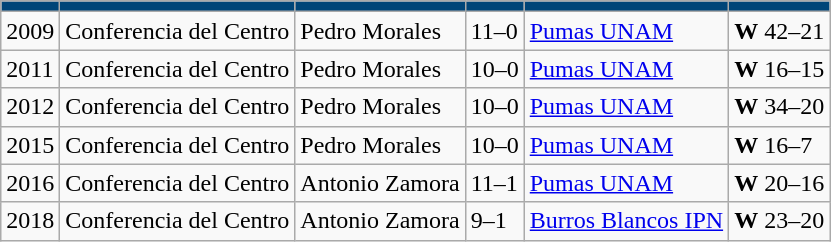<table class="wikitable">
<tr>
<th style=background:#004578></th>
<th style=background:#004578></th>
<th style=background:#004578></th>
<th style=background:#004578></th>
<th style=background:#004578></th>
<th style=background:#004578></th>
</tr>
<tr>
<td>2009</td>
<td>Conferencia del Centro</td>
<td>Pedro Morales</td>
<td>11–0</td>
<td><a href='#'>Pumas UNAM</a></td>
<td><strong>W</strong> 42–21</td>
</tr>
<tr>
<td>2011</td>
<td>Conferencia del Centro</td>
<td>Pedro Morales</td>
<td>10–0</td>
<td><a href='#'>Pumas UNAM</a></td>
<td><strong>W</strong> 16–15</td>
</tr>
<tr>
<td>2012</td>
<td>Conferencia del Centro</td>
<td>Pedro Morales</td>
<td>10–0</td>
<td><a href='#'>Pumas UNAM</a></td>
<td><strong>W</strong> 34–20</td>
</tr>
<tr>
<td>2015</td>
<td>Conferencia del Centro</td>
<td>Pedro Morales</td>
<td>10–0</td>
<td><a href='#'>Pumas UNAM</a></td>
<td><strong>W</strong> 16–7</td>
</tr>
<tr>
<td>2016</td>
<td>Conferencia del Centro</td>
<td>Antonio Zamora</td>
<td>11–1</td>
<td><a href='#'>Pumas UNAM</a></td>
<td><strong>W</strong> 20–16</td>
</tr>
<tr>
<td>2018</td>
<td>Conferencia del Centro</td>
<td>Antonio Zamora</td>
<td>9–1</td>
<td><a href='#'>Burros Blancos IPN</a></td>
<td><strong>W</strong> 23–20</td>
</tr>
</table>
